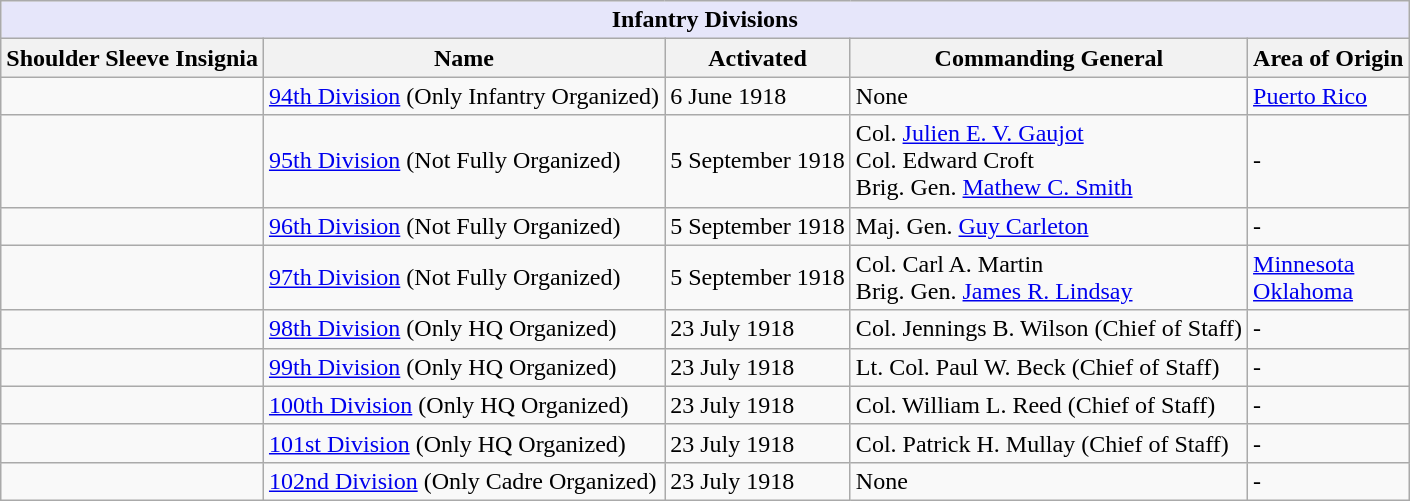<table class="wikitable">
<tr>
<th style="align: center; background: lavender;" colspan="9">Infantry Divisions</th>
</tr>
<tr>
<th style="text-align: center; ">Shoulder Sleeve Insignia</th>
<th style="text-align: center; ">Name</th>
<th style="text-align: center; ">Activated</th>
<th style="text-align: center; ">Commanding General</th>
<th style="text-align: center; ">Area of Origin</th>
</tr>
<tr>
<td></td>
<td><a href='#'>94th Division</a> (Only Infantry Organized)</td>
<td>6 June 1918</td>
<td>None</td>
<td><a href='#'>Puerto Rico</a></td>
</tr>
<tr>
<td></td>
<td><a href='#'>95th Division</a> (Not Fully Organized)</td>
<td>5 September 1918</td>
<td>Col. <a href='#'>Julien E. V. Gaujot</a><br>Col. Edward Croft<br>Brig. Gen. <a href='#'>Mathew C. Smith</a></td>
<td>-</td>
</tr>
<tr>
<td></td>
<td><a href='#'>96th Division</a> (Not Fully Organized)</td>
<td>5 September 1918</td>
<td>Maj. Gen. <a href='#'>Guy Carleton</a></td>
<td>-</td>
</tr>
<tr>
<td></td>
<td><a href='#'>97th Division</a> (Not Fully Organized)</td>
<td>5 September 1918</td>
<td>Col. Carl A. Martin<br>Brig. Gen. <a href='#'>James R. Lindsay</a></td>
<td><a href='#'>Minnesota</a><br><a href='#'>Oklahoma</a></td>
</tr>
<tr>
<td></td>
<td><a href='#'>98th Division</a> (Only HQ Organized)</td>
<td>23 July 1918</td>
<td>Col. Jennings B. Wilson (Chief of Staff)</td>
<td>-</td>
</tr>
<tr>
<td></td>
<td><a href='#'>99th Division</a> (Only HQ Organized)</td>
<td>23 July 1918</td>
<td>Lt. Col. Paul W. Beck (Chief of Staff)</td>
<td>-</td>
</tr>
<tr>
<td></td>
<td><a href='#'>100th Division</a> (Only HQ Organized)</td>
<td>23 July 1918</td>
<td>Col. William L. Reed (Chief of Staff)</td>
<td>-</td>
</tr>
<tr>
<td></td>
<td><a href='#'>101st Division</a> (Only HQ Organized)</td>
<td>23 July 1918</td>
<td>Col. Patrick H. Mullay (Chief of Staff)</td>
<td>-</td>
</tr>
<tr>
<td></td>
<td><a href='#'>102nd Division</a> (Only Cadre Organized)</td>
<td>23 July 1918</td>
<td>None</td>
<td>-</td>
</tr>
</table>
